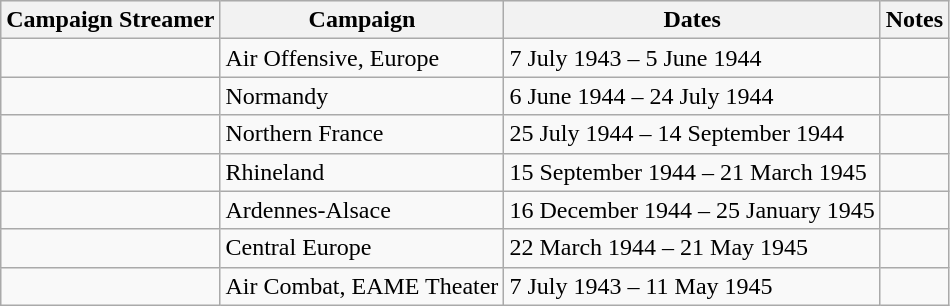<table class="wikitable">
<tr style="background:#efefef;">
<th>Campaign Streamer</th>
<th>Campaign</th>
<th>Dates</th>
<th>Notes</th>
</tr>
<tr>
<td></td>
<td>Air Offensive, Europe</td>
<td>7 July 1943 – 5 June 1944</td>
<td></td>
</tr>
<tr>
<td></td>
<td>Normandy</td>
<td>6 June 1944 – 24 July 1944</td>
<td></td>
</tr>
<tr>
<td></td>
<td>Northern France</td>
<td>25 July 1944 – 14 September 1944</td>
<td></td>
</tr>
<tr>
<td></td>
<td>Rhineland</td>
<td>15 September 1944 – 21 March 1945</td>
<td></td>
</tr>
<tr>
<td></td>
<td>Ardennes-Alsace</td>
<td>16 December 1944 – 25 January 1945</td>
<td></td>
</tr>
<tr>
<td></td>
<td>Central Europe</td>
<td>22 March 1944 – 21 May 1945</td>
<td></td>
</tr>
<tr>
<td></td>
<td>Air Combat, EAME Theater</td>
<td>7 July 1943 – 11 May 1945</td>
<td></td>
</tr>
</table>
